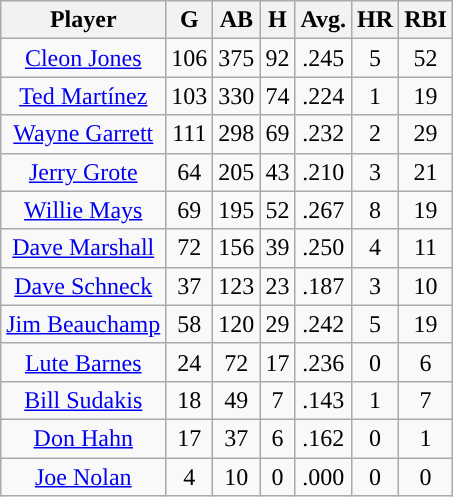<table class="wikitable sortable">
<tr>
<th>Player</th>
<th>G</th>
<th>AB</th>
<th>H</th>
<th>Avg.</th>
<th>HR</th>
<th>RBI</th>
</tr>
<tr align="center">
<td><a href='#'>Cleon Jones</a></td>
<td>106</td>
<td>375</td>
<td>92</td>
<td>.245</td>
<td>5</td>
<td>52</td>
</tr>
<tr align="center">
<td><a href='#'>Ted Martínez</a></td>
<td>103</td>
<td>330</td>
<td>74</td>
<td>.224</td>
<td>1</td>
<td>19</td>
</tr>
<tr align="center">
<td><a href='#'>Wayne Garrett</a></td>
<td>111</td>
<td>298</td>
<td>69</td>
<td>.232</td>
<td>2</td>
<td>29</td>
</tr>
<tr align="center">
<td><a href='#'>Jerry Grote</a></td>
<td>64</td>
<td>205</td>
<td>43</td>
<td>.210</td>
<td>3</td>
<td>21</td>
</tr>
<tr align="center">
<td><a href='#'>Willie Mays</a></td>
<td>69</td>
<td>195</td>
<td>52</td>
<td>.267</td>
<td>8</td>
<td>19</td>
</tr>
<tr align="center">
<td><a href='#'>Dave Marshall</a></td>
<td>72</td>
<td>156</td>
<td>39</td>
<td>.250</td>
<td>4</td>
<td>11</td>
</tr>
<tr align="center">
<td><a href='#'>Dave Schneck</a></td>
<td>37</td>
<td>123</td>
<td>23</td>
<td>.187</td>
<td>3</td>
<td>10</td>
</tr>
<tr align="center">
<td><a href='#'>Jim Beauchamp</a></td>
<td>58</td>
<td>120</td>
<td>29</td>
<td>.242</td>
<td>5</td>
<td>19</td>
</tr>
<tr align="center">
<td><a href='#'>Lute Barnes</a></td>
<td>24</td>
<td>72</td>
<td>17</td>
<td>.236</td>
<td>0</td>
<td>6</td>
</tr>
<tr align="center">
<td><a href='#'>Bill Sudakis</a></td>
<td>18</td>
<td>49</td>
<td>7</td>
<td>.143</td>
<td>1</td>
<td>7</td>
</tr>
<tr align="center">
<td><a href='#'>Don Hahn</a></td>
<td>17</td>
<td>37</td>
<td>6</td>
<td>.162</td>
<td>0</td>
<td>1</td>
</tr>
<tr align="center">
<td><a href='#'>Joe Nolan</a></td>
<td>4</td>
<td>10</td>
<td>0</td>
<td>.000</td>
<td>0</td>
<td>0</td>
</tr>
</table>
